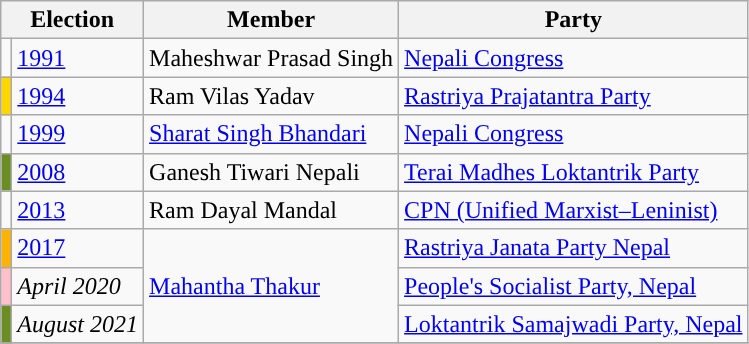<table class="wikitable">
<tr>
<th colspan="2">Election</th>
<th>Member</th>
<th>Party</th>
</tr>
<tr>
<td style="background-color:"></td>
<td><a href='#'>1991</a></td>
<td>Maheshwar Prasad Singh</td>
<td><a href='#'>Nepali Congress</a></td>
</tr>
<tr>
<td style="background-color:gold"></td>
<td><a href='#'>1994</a></td>
<td>Ram Vilas Yadav</td>
<td><a href='#'>Rastriya Prajatantra Party</a></td>
</tr>
<tr>
<td style="background-color:"></td>
<td><a href='#'>1999</a></td>
<td><a href='#'>Sharat Singh Bhandari</a></td>
<td><a href='#'>Nepali Congress</a></td>
</tr>
<tr>
<td style="background-color:olivedrab"></td>
<td><a href='#'>2008</a></td>
<td>Ganesh Tiwari Nepali</td>
<td><a href='#'>Terai Madhes Loktantrik Party</a></td>
</tr>
<tr>
<td style="background-color:"></td>
<td><a href='#'>2013</a></td>
<td>Ram Dayal Mandal</td>
<td><a href='#'>CPN (Unified Marxist–Leninist)</a></td>
</tr>
<tr>
<td style="background-color:#ffb300"></td>
<td><a href='#'>2017</a></td>
<td rowspan="3"><a href='#'>Mahantha Thakur</a></td>
<td><a href='#'>Rastriya Janata Party Nepal</a></td>
</tr>
<tr>
<td style="background-color:pink"></td>
<td><em>April 2020</em></td>
<td><a href='#'>People's Socialist Party, Nepal</a></td>
</tr>
<tr>
<td style="background-color:olivedrab"></td>
<td><em>August 2021</em></td>
<td><a href='#'>Loktantrik Samajwadi Party, Nepal</a></td>
</tr>
<tr>
</tr>
</table>
